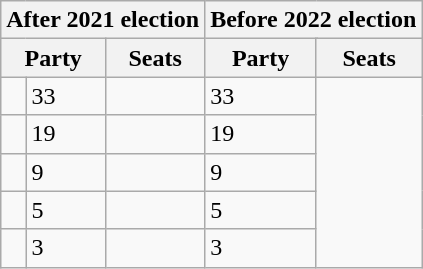<table class="wikitable">
<tr>
<th colspan="3">After 2021 election</th>
<th colspan="3">Before 2022 election</th>
</tr>
<tr>
<th colspan="2">Party</th>
<th>Seats</th>
<th colspan="2">Party</th>
<th>Seats</th>
</tr>
<tr>
<td></td>
<td>33</td>
<td></td>
<td>33</td>
</tr>
<tr>
<td></td>
<td>19</td>
<td></td>
<td>19</td>
</tr>
<tr>
<td></td>
<td>9</td>
<td></td>
<td>9</td>
</tr>
<tr>
<td></td>
<td>5</td>
<td></td>
<td>5</td>
</tr>
<tr>
<td></td>
<td>3</td>
<td></td>
<td>3</td>
</tr>
</table>
